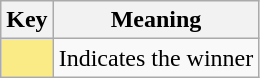<table class="wikitable">
<tr>
<th scope="col" style="width:%;">Key</th>
<th scope="col" style="width:%;">Meaning</th>
</tr>
<tr>
<td style="background:#FAEB86"></td>
<td>Indicates the winner</td>
</tr>
</table>
